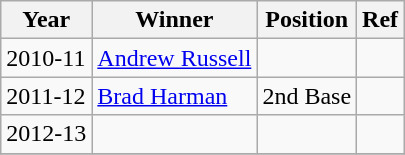<table class="wikitable sortable">
<tr>
<th>Year</th>
<th>Winner</th>
<th>Position</th>
<th class=unsortable>Ref</th>
</tr>
<tr>
<td>2010-11</td>
<td><a href='#'>Andrew Russell</a></td>
<td></td>
<td></td>
</tr>
<tr>
<td>2011-12</td>
<td><a href='#'>Brad Harman</a></td>
<td>2nd Base</td>
<td></td>
</tr>
<tr>
<td>2012-13</td>
<td></td>
<td></td>
<td></td>
</tr>
<tr>
</tr>
</table>
